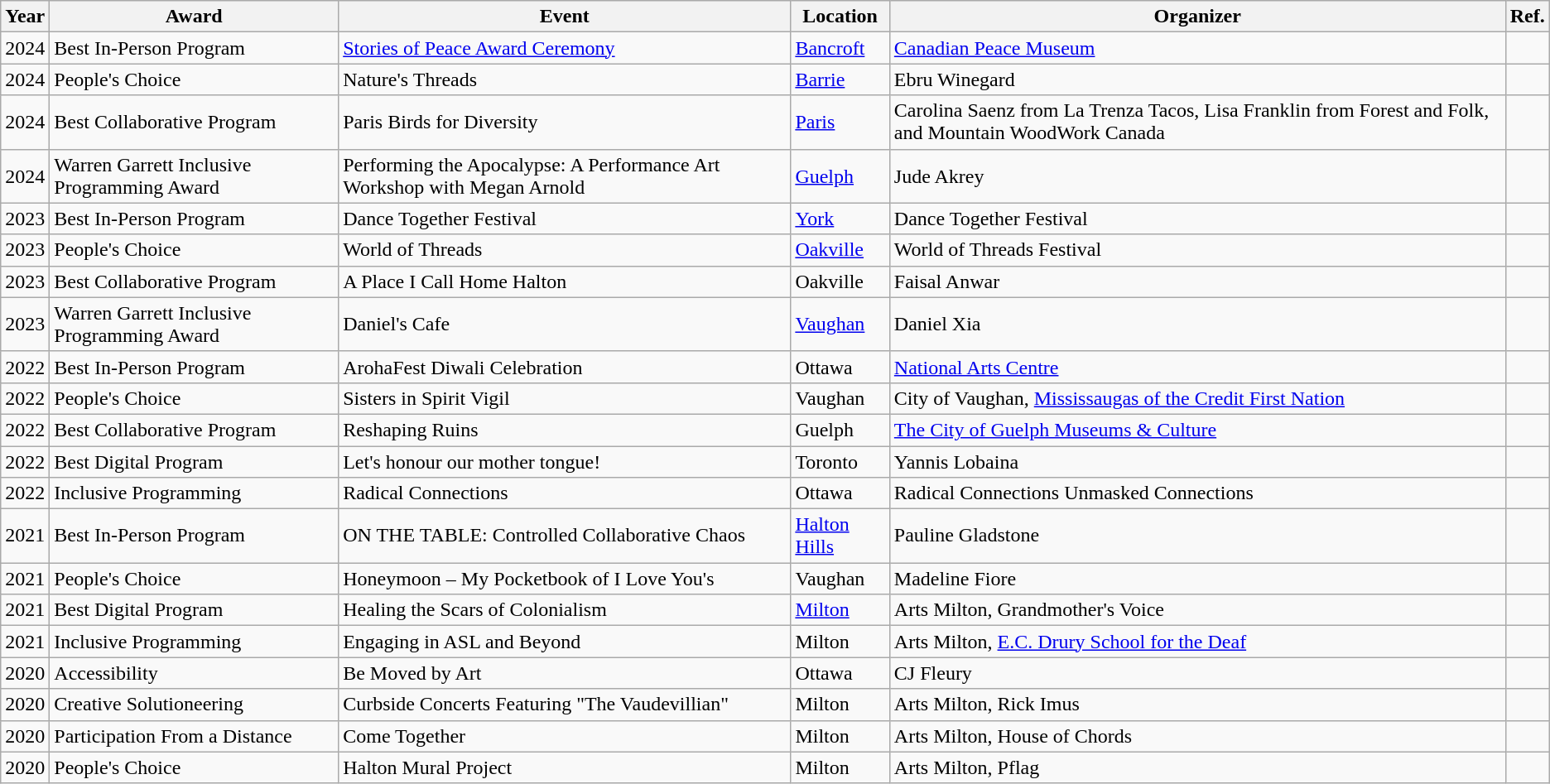<table class="wikitable">
<tr>
<th>Year</th>
<th>Award</th>
<th>Event</th>
<th>Location</th>
<th>Organizer</th>
<th>Ref.</th>
</tr>
<tr>
<td>2024</td>
<td>Best In-Person Program</td>
<td><a href='#'>Stories of Peace Award Ceremony</a></td>
<td><a href='#'>Bancroft</a></td>
<td><a href='#'>Canadian Peace Museum</a></td>
<td></td>
</tr>
<tr>
<td>2024</td>
<td>People's Choice</td>
<td>Nature's Threads</td>
<td><a href='#'>Barrie</a></td>
<td>Ebru Winegard</td>
<td></td>
</tr>
<tr>
<td>2024</td>
<td>Best Collaborative Program</td>
<td>Paris Birds for Diversity</td>
<td><a href='#'>Paris</a></td>
<td>Carolina Saenz from La Trenza Tacos, Lisa Franklin from Forest and Folk, and Mountain WoodWork Canada</td>
<td></td>
</tr>
<tr>
<td>2024</td>
<td>Warren Garrett Inclusive Programming Award</td>
<td>Performing the Apocalypse: A Performance Art Workshop with Megan Arnold</td>
<td><a href='#'>Guelph</a></td>
<td>Jude Akrey</td>
<td></td>
</tr>
<tr>
<td>2023</td>
<td>Best In-Person Program</td>
<td>Dance Together Festival</td>
<td><a href='#'>York</a></td>
<td>Dance Together Festival</td>
<td></td>
</tr>
<tr>
<td>2023</td>
<td>People's Choice</td>
<td>World of Threads</td>
<td><a href='#'>Oakville</a></td>
<td>World of Threads Festival</td>
<td></td>
</tr>
<tr>
<td>2023</td>
<td>Best Collaborative Program</td>
<td>A Place I Call Home Halton</td>
<td>Oakville</td>
<td>Faisal Anwar</td>
<td></td>
</tr>
<tr>
<td>2023</td>
<td>Warren Garrett Inclusive Programming Award</td>
<td>Daniel's Cafe</td>
<td><a href='#'>Vaughan</a></td>
<td>Daniel Xia</td>
<td></td>
</tr>
<tr>
<td>2022</td>
<td>Best In-Person Program</td>
<td>ArohaFest Diwali Celebration</td>
<td>Ottawa</td>
<td><a href='#'>National Arts Centre</a></td>
<td></td>
</tr>
<tr>
<td>2022</td>
<td>People's Choice</td>
<td>Sisters in Spirit Vigil</td>
<td>Vaughan</td>
<td>City of Vaughan, <a href='#'>Mississaugas of the Credit First Nation</a></td>
<td></td>
</tr>
<tr>
<td>2022</td>
<td>Best Collaborative Program</td>
<td>Reshaping Ruins</td>
<td>Guelph</td>
<td><a href='#'>The City of Guelph Museums & Culture</a></td>
<td></td>
</tr>
<tr>
<td>2022</td>
<td>Best Digital Program</td>
<td>Let's honour our mother tongue!</td>
<td>Toronto</td>
<td>Yannis Lobaina</td>
<td></td>
</tr>
<tr>
<td>2022</td>
<td>Inclusive Programming</td>
<td>Radical Connections</td>
<td>Ottawa</td>
<td>Radical Connections Unmasked Connections</td>
<td></td>
</tr>
<tr>
<td>2021</td>
<td>Best In-Person Program</td>
<td>ON THE TABLE: Controlled Collaborative Chaos</td>
<td><a href='#'>Halton Hills</a></td>
<td>Pauline Gladstone</td>
<td></td>
</tr>
<tr>
<td>2021</td>
<td>People's Choice</td>
<td>Honeymoon – My Pocketbook of I Love You's</td>
<td>Vaughan</td>
<td>Madeline Fiore</td>
<td></td>
</tr>
<tr>
<td>2021</td>
<td>Best Digital Program</td>
<td>Healing the Scars of Colonialism</td>
<td><a href='#'>Milton</a></td>
<td>Arts Milton, Grandmother's Voice</td>
<td></td>
</tr>
<tr>
<td>2021</td>
<td>Inclusive Programming</td>
<td>Engaging in ASL and Beyond</td>
<td>Milton</td>
<td>Arts Milton,  <a href='#'>E.C. Drury School for the Deaf</a></td>
<td></td>
</tr>
<tr>
<td>2020</td>
<td>Accessibility</td>
<td>Be Moved by Art</td>
<td>Ottawa</td>
<td>CJ Fleury</td>
<td></td>
</tr>
<tr>
<td>2020</td>
<td>Creative Solutioneering</td>
<td>Curbside Concerts Featuring "The Vaudevillian"</td>
<td>Milton</td>
<td>Arts Milton, Rick Imus</td>
<td></td>
</tr>
<tr>
<td>2020</td>
<td>Participation From a Distance</td>
<td>Come Together</td>
<td>Milton</td>
<td>Arts Milton, House of Chords</td>
<td></td>
</tr>
<tr>
<td>2020</td>
<td>People's Choice</td>
<td>Halton Mural Project</td>
<td>Milton</td>
<td>Arts Milton, Pflag</td>
<td></td>
</tr>
</table>
